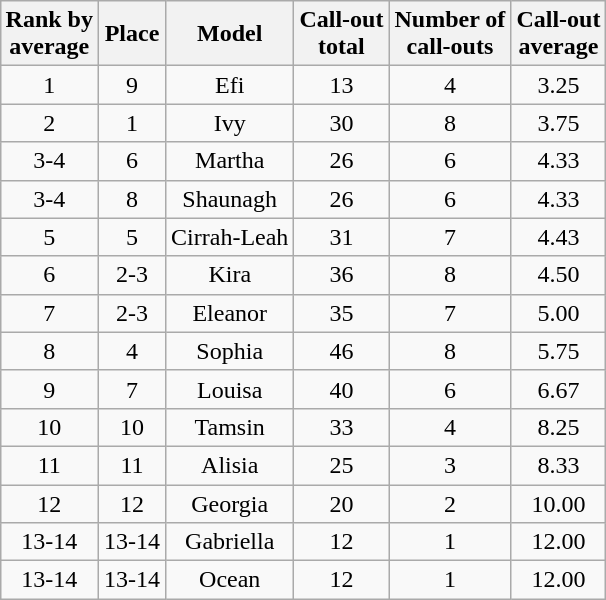<table class="wikitable sortable" style="margin:auto; text-align:center; white-space:nowrap">
<tr>
<th>Rank by<br>average</th>
<th>Place</th>
<th>Model</th>
<th>Call-out<br>total</th>
<th>Number of<br>call-outs</th>
<th>Call-out<br>average</th>
</tr>
<tr>
<td>1</td>
<td>9</td>
<td>Efi</td>
<td>13</td>
<td>4</td>
<td>3.25</td>
</tr>
<tr>
<td>2</td>
<td>1</td>
<td>Ivy</td>
<td>30</td>
<td>8</td>
<td>3.75</td>
</tr>
<tr>
<td>3-4</td>
<td>6</td>
<td>Martha</td>
<td>26</td>
<td>6</td>
<td>4.33</td>
</tr>
<tr>
<td>3-4</td>
<td>8</td>
<td>Shaunagh</td>
<td>26</td>
<td>6</td>
<td>4.33</td>
</tr>
<tr>
<td>5</td>
<td>5</td>
<td>Cirrah-Leah</td>
<td>31</td>
<td>7</td>
<td>4.43</td>
</tr>
<tr>
<td>6</td>
<td>2-3</td>
<td>Kira</td>
<td>36</td>
<td>8</td>
<td>4.50</td>
</tr>
<tr>
<td>7</td>
<td>2-3</td>
<td>Eleanor</td>
<td>35</td>
<td>7</td>
<td>5.00</td>
</tr>
<tr>
<td>8</td>
<td>4</td>
<td>Sophia</td>
<td>46</td>
<td>8</td>
<td>5.75</td>
</tr>
<tr>
<td>9</td>
<td>7</td>
<td>Louisa</td>
<td>40</td>
<td>6</td>
<td>6.67</td>
</tr>
<tr>
<td>10</td>
<td>10</td>
<td>Tamsin</td>
<td>33</td>
<td>4</td>
<td>8.25</td>
</tr>
<tr>
<td>11</td>
<td>11</td>
<td>Alisia</td>
<td>25</td>
<td>3</td>
<td>8.33</td>
</tr>
<tr>
<td>12</td>
<td>12</td>
<td>Georgia</td>
<td>20</td>
<td>2</td>
<td>10.00</td>
</tr>
<tr>
<td>13-14</td>
<td>13-14</td>
<td>Gabriella</td>
<td>12</td>
<td>1</td>
<td>12.00</td>
</tr>
<tr>
<td>13-14</td>
<td>13-14</td>
<td>Ocean</td>
<td>12</td>
<td>1</td>
<td>12.00</td>
</tr>
</table>
